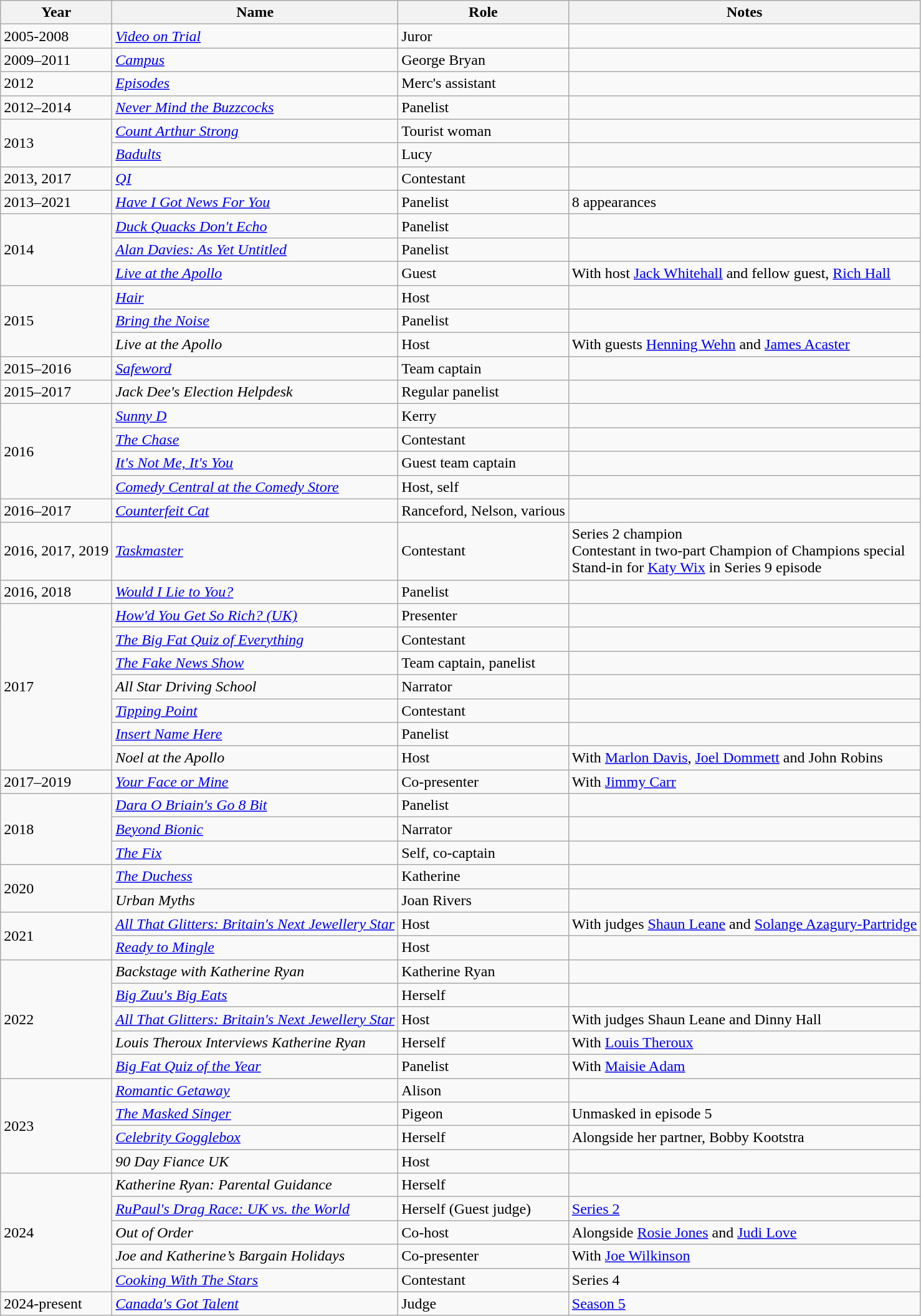<table class="wikitable sortable">
<tr>
<th>Year</th>
<th>Name</th>
<th>Role</th>
<th>Notes</th>
</tr>
<tr>
<td>2005-2008</td>
<td><em><a href='#'>Video on Trial</a></em></td>
<td>Juror</td>
<td></td>
</tr>
<tr>
<td>2009–2011</td>
<td><em><a href='#'>Campus</a></em></td>
<td>George Bryan</td>
<td></td>
</tr>
<tr>
<td>2012</td>
<td><em><a href='#'>Episodes</a></em></td>
<td>Merc's assistant</td>
<td></td>
</tr>
<tr>
<td>2012–2014</td>
<td><em><a href='#'>Never Mind the Buzzcocks</a></em></td>
<td>Panelist</td>
<td></td>
</tr>
<tr>
<td rowspan="2">2013</td>
<td><em><a href='#'>Count Arthur Strong</a></em></td>
<td>Tourist woman</td>
<td></td>
</tr>
<tr>
<td><em><a href='#'>Badults</a></em></td>
<td>Lucy</td>
<td></td>
</tr>
<tr>
<td>2013, 2017</td>
<td><em><a href='#'>QI</a></em></td>
<td>Contestant</td>
<td></td>
</tr>
<tr>
<td>2013–2021</td>
<td><em><a href='#'>Have I Got News For You</a></em></td>
<td>Panelist</td>
<td>8 appearances</td>
</tr>
<tr>
<td rowspan="3">2014</td>
<td><em><a href='#'>Duck Quacks Don't Echo</a></em></td>
<td>Panelist</td>
<td></td>
</tr>
<tr>
<td><em><a href='#'>Alan Davies: As Yet Untitled</a></em></td>
<td>Panelist</td>
<td></td>
</tr>
<tr>
<td><em><a href='#'>Live at the Apollo</a></em></td>
<td>Guest</td>
<td>With host <a href='#'>Jack Whitehall</a> and fellow guest, <a href='#'>Rich Hall</a></td>
</tr>
<tr>
<td rowspan="3">2015</td>
<td><em><a href='#'>Hair</a></em></td>
<td>Host</td>
<td></td>
</tr>
<tr>
<td><em><a href='#'>Bring the Noise</a></em></td>
<td>Panelist</td>
<td></td>
</tr>
<tr>
<td><em>Live at the Apollo</em></td>
<td>Host</td>
<td>With guests <a href='#'>Henning Wehn</a> and <a href='#'>James Acaster</a></td>
</tr>
<tr>
<td>2015–2016</td>
<td><em><a href='#'>Safeword</a></em></td>
<td>Team captain</td>
<td></td>
</tr>
<tr>
<td>2015–2017</td>
<td><em>Jack Dee's Election Helpdesk</em></td>
<td>Regular panelist</td>
<td></td>
</tr>
<tr>
<td rowspan="4">2016</td>
<td><em><a href='#'>Sunny D</a></em></td>
<td>Kerry</td>
<td></td>
</tr>
<tr>
<td><em><a href='#'>The Chase</a></em></td>
<td>Contestant</td>
<td></td>
</tr>
<tr>
<td><em><a href='#'>It's Not Me, It's You</a></em></td>
<td>Guest team captain</td>
<td></td>
</tr>
<tr>
<td><em><a href='#'>Comedy Central at the Comedy Store</a></em></td>
<td>Host, self</td>
<td></td>
</tr>
<tr>
<td>2016–2017</td>
<td><em><a href='#'>Counterfeit Cat</a></em></td>
<td>Ranceford, Nelson, various</td>
<td></td>
</tr>
<tr>
<td>2016, 2017, 2019</td>
<td><em><a href='#'>Taskmaster</a></em></td>
<td>Contestant</td>
<td>Series 2 champion<br>Contestant in two-part Champion of Champions special<br>Stand-in for <a href='#'>Katy Wix</a> in Series 9 episode</td>
</tr>
<tr>
<td>2016, 2018</td>
<td><em><a href='#'>Would I Lie to You?</a></em></td>
<td>Panelist</td>
<td></td>
</tr>
<tr>
<td rowspan="7">2017</td>
<td><em><a href='#'>How'd You Get So Rich? (UK)</a></em></td>
<td>Presenter</td>
<td></td>
</tr>
<tr>
<td><em><a href='#'>The Big Fat Quiz of Everything</a></em></td>
<td>Contestant</td>
<td></td>
</tr>
<tr>
<td><em><a href='#'>The Fake News Show</a></em></td>
<td>Team captain, panelist</td>
<td></td>
</tr>
<tr>
<td><em>All Star Driving School</em></td>
<td>Narrator</td>
<td></td>
</tr>
<tr>
<td><em><a href='#'>Tipping Point</a></em></td>
<td>Contestant</td>
<td></td>
</tr>
<tr>
<td><em><a href='#'>Insert Name Here</a></em></td>
<td>Panelist</td>
<td></td>
</tr>
<tr>
<td><em>Noel at the Apollo</em></td>
<td>Host</td>
<td>With <a href='#'>Marlon Davis</a>, <a href='#'>Joel Dommett</a> and John Robins</td>
</tr>
<tr>
<td>2017–2019</td>
<td><em><a href='#'>Your Face or Mine</a></em></td>
<td>Co-presenter</td>
<td>With <a href='#'>Jimmy Carr</a></td>
</tr>
<tr>
<td rowspan="3">2018</td>
<td><em><a href='#'>Dara O Briain's Go 8 Bit</a></em></td>
<td>Panelist</td>
<td></td>
</tr>
<tr>
<td><em><a href='#'>Beyond Bionic</a></em></td>
<td>Narrator</td>
<td></td>
</tr>
<tr>
<td><em><a href='#'>The Fix</a></em></td>
<td>Self, co-captain</td>
<td></td>
</tr>
<tr>
<td rowspan="2">2020</td>
<td><em><a href='#'>The Duchess</a></em></td>
<td>Katherine</td>
<td></td>
</tr>
<tr>
<td><em>Urban Myths</em></td>
<td>Joan Rivers</td>
<td></td>
</tr>
<tr>
<td rowspan="2">2021</td>
<td><em><a href='#'>All That Glitters: Britain's Next Jewellery Star</a></em></td>
<td>Host</td>
<td>With judges <a href='#'>Shaun Leane</a> and <a href='#'>Solange Azagury-Partridge</a></td>
</tr>
<tr>
<td><em><a href='#'>Ready to Mingle</a></em></td>
<td>Host</td>
<td></td>
</tr>
<tr>
<td rowspan="5">2022</td>
<td><em>Backstage with Katherine Ryan</em></td>
<td>Katherine Ryan</td>
<td></td>
</tr>
<tr>
<td><em><a href='#'>Big Zuu's Big Eats</a></em></td>
<td>Herself</td>
<td></td>
</tr>
<tr>
<td><em><a href='#'>All That Glitters: Britain's Next Jewellery Star</a></em></td>
<td>Host</td>
<td>With judges Shaun Leane and Dinny Hall</td>
</tr>
<tr>
<td><em>Louis Theroux Interviews Katherine Ryan</em></td>
<td>Herself</td>
<td>With <a href='#'>Louis Theroux</a></td>
</tr>
<tr>
<td><em><a href='#'>Big Fat Quiz of the Year</a></em></td>
<td>Panelist</td>
<td>With <a href='#'>Maisie Adam</a></td>
</tr>
<tr>
<td rowspan="4">2023</td>
<td><em><a href='#'>Romantic Getaway</a></em></td>
<td>Alison</td>
<td></td>
</tr>
<tr>
<td><em><a href='#'>The Masked Singer</a></em></td>
<td>Pigeon</td>
<td>Unmasked in episode 5</td>
</tr>
<tr>
<td><em><a href='#'>Celebrity Gogglebox</a></em></td>
<td>Herself</td>
<td>Alongside her partner, Bobby Kootstra</td>
</tr>
<tr>
<td><em>90 Day Fiance UK</em></td>
<td>Host</td>
<td></td>
</tr>
<tr>
<td rowspan="5">2024</td>
<td><em>Katherine Ryan: Parental Guidance</em></td>
<td>Herself</td>
<td></td>
</tr>
<tr>
<td><em><a href='#'>RuPaul's Drag Race: UK vs. the World</a></em></td>
<td>Herself (Guest judge)</td>
<td><a href='#'>Series 2</a></td>
</tr>
<tr>
<td><em>Out of Order</em></td>
<td>Co-host</td>
<td>Alongside <a href='#'>Rosie Jones</a> and <a href='#'>Judi Love</a></td>
</tr>
<tr>
<td><em>Joe and Katherine’s Bargain Holidays</em></td>
<td>Co-presenter</td>
<td>With <a href='#'>Joe Wilkinson</a></td>
</tr>
<tr>
<td><em><a href='#'>Cooking With The Stars</a></em></td>
<td>Contestant</td>
<td>Series 4</td>
</tr>
<tr>
<td>2024-present</td>
<td><em><a href='#'>Canada's Got Talent</a></em></td>
<td>Judge</td>
<td><a href='#'>Season 5</a></td>
</tr>
</table>
